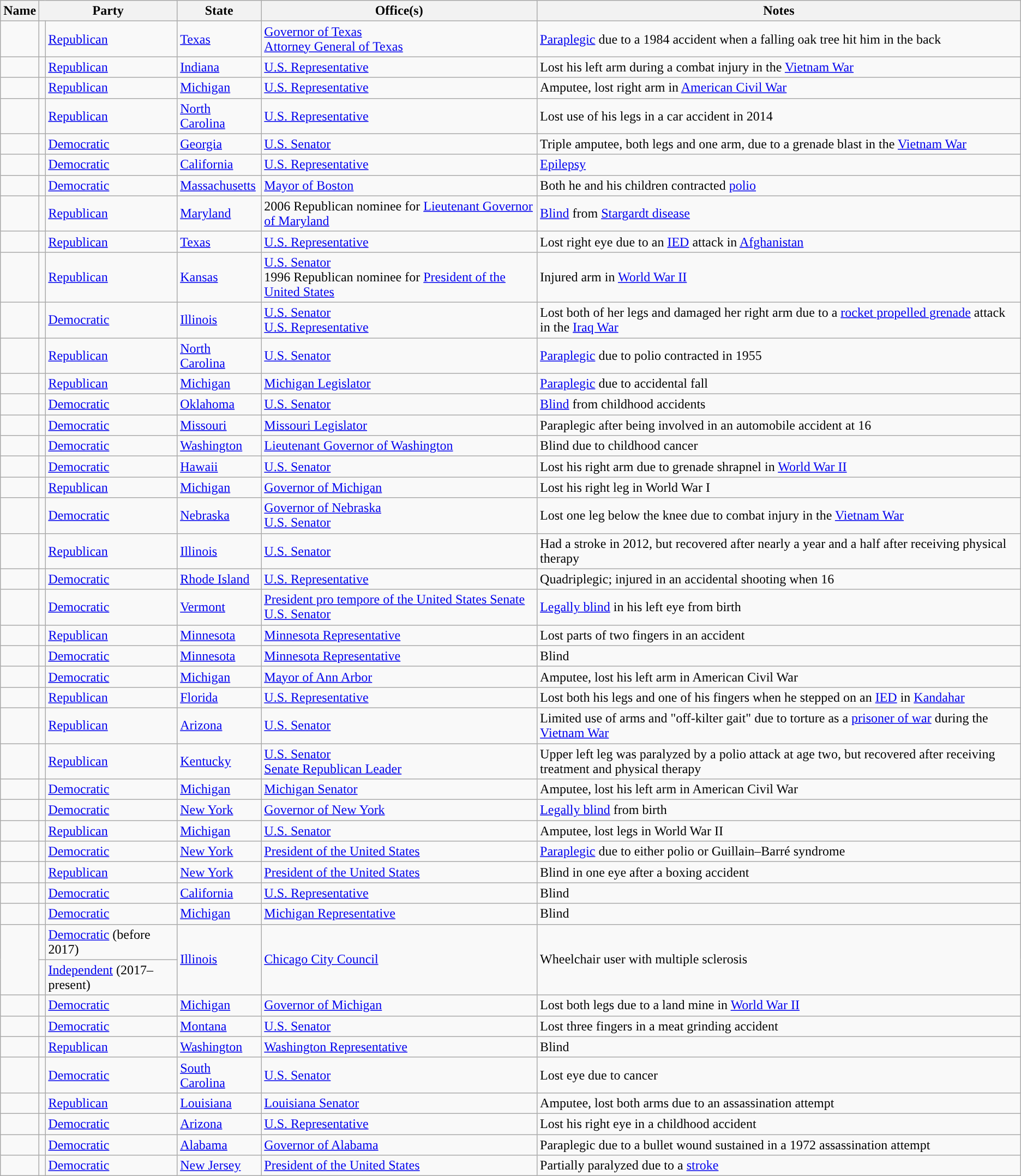<table class="wikitable sortable">
<tr>
<th>Name</th>
<th colspan=2>Party</th>
<th>State</th>
<th>Office(s)</th>
<th>Notes</th>
</tr>
<tr>
<td></td>
<td style="background-color:"></td>
<td><a href='#'>Republican</a></td>
<td><a href='#'>Texas</a></td>
<td><a href='#'>Governor of Texas</a><br><a href='#'>Attorney General of Texas</a></td>
<td><a href='#'>Paraplegic</a> due to a 1984 accident when a falling oak tree hit him in the back</td>
</tr>
<tr>
<td></td>
<td style="background-color:"></td>
<td><a href='#'>Republican</a></td>
<td><a href='#'>Indiana</a></td>
<td><a href='#'>U.S. Representative</a></td>
<td>Lost his left arm during a combat injury in the <a href='#'>Vietnam War</a></td>
</tr>
<tr>
<td></td>
<td style="background-color:"></td>
<td><a href='#'>Republican</a></td>
<td><a href='#'>Michigan</a></td>
<td><a href='#'>U.S. Representative</a></td>
<td>Amputee, lost right arm in <a href='#'>American Civil War</a></td>
</tr>
<tr>
<td></td>
<td style="background-color:"></td>
<td><a href='#'>Republican</a></td>
<td><a href='#'>North Carolina</a></td>
<td><a href='#'>U.S. Representative</a></td>
<td>Lost use of his legs in a car accident in 2014</td>
</tr>
<tr>
<td></td>
<td style="background-color:"></td>
<td><a href='#'>Democratic</a></td>
<td><a href='#'>Georgia</a></td>
<td><a href='#'>U.S. Senator</a></td>
<td>Triple amputee, both legs and one arm, due to a grenade blast in the <a href='#'>Vietnam War</a></td>
</tr>
<tr>
<td></td>
<td style="background-color:"></td>
<td><a href='#'>Democratic</a></td>
<td><a href='#'>California</a></td>
<td><a href='#'>U.S. Representative</a></td>
<td><a href='#'>Epilepsy</a></td>
</tr>
<tr>
<td></td>
<td style="background-color:"></td>
<td><a href='#'>Democratic</a></td>
<td><a href='#'>Massachusetts</a></td>
<td><a href='#'>Mayor of Boston</a></td>
<td>Both he and his children contracted <a href='#'>polio</a></td>
</tr>
<tr>
<td></td>
<td style="background-color:"></td>
<td><a href='#'>Republican</a></td>
<td><a href='#'>Maryland</a></td>
<td>2006 Republican nominee for <a href='#'>Lieutenant Governor of Maryland</a></td>
<td><a href='#'>Blind</a> from <a href='#'>Stargardt disease</a></td>
</tr>
<tr>
<td></td>
<td style="background-color:"></td>
<td><a href='#'>Republican</a></td>
<td><a href='#'>Texas</a></td>
<td><a href='#'>U.S. Representative</a></td>
<td>Lost right eye due to an <a href='#'>IED</a> attack in <a href='#'>Afghanistan</a></td>
</tr>
<tr>
<td></td>
<td style="background-color:"></td>
<td><a href='#'>Republican</a></td>
<td><a href='#'>Kansas</a></td>
<td><a href='#'>U.S. Senator</a><br>1996 Republican nominee for <a href='#'>President of the United States</a></td>
<td>Injured arm in <a href='#'>World War II</a></td>
</tr>
<tr>
<td></td>
<td style="background-color:"></td>
<td><a href='#'>Democratic</a></td>
<td><a href='#'>Illinois</a></td>
<td><a href='#'>U.S. Senator</a><br><a href='#'>U.S. Representative</a></td>
<td>Lost both of her legs and damaged her right arm due to a <a href='#'>rocket propelled grenade</a> attack in the <a href='#'>Iraq War</a></td>
</tr>
<tr>
<td></td>
<td style="background-color:"></td>
<td><a href='#'>Republican</a></td>
<td><a href='#'>North Carolina</a></td>
<td><a href='#'>U.S. Senator</a></td>
<td><a href='#'>Paraplegic</a> due to polio contracted in 1955</td>
</tr>
<tr>
<td></td>
<td style="background-color:"></td>
<td><a href='#'>Republican</a></td>
<td><a href='#'>Michigan</a></td>
<td><a href='#'>Michigan Legislator</a></td>
<td><a href='#'>Paraplegic</a> due to accidental fall</td>
</tr>
<tr>
<td></td>
<td style="background-color:"></td>
<td><a href='#'>Democratic</a></td>
<td><a href='#'>Oklahoma</a></td>
<td><a href='#'>U.S. Senator</a></td>
<td><a href='#'>Blind</a> from childhood accidents</td>
</tr>
<tr>
<td></td>
<td style="background-color:"></td>
<td><a href='#'>Democratic</a></td>
<td><a href='#'>Missouri</a></td>
<td><a href='#'>Missouri Legislator</a></td>
<td>Paraplegic after being involved in an automobile accident at 16</td>
</tr>
<tr>
<td></td>
<td style="background-color:"></td>
<td><a href='#'>Democratic</a></td>
<td><a href='#'>Washington</a></td>
<td><a href='#'>Lieutenant Governor of Washington</a></td>
<td>Blind due to childhood cancer</td>
</tr>
<tr>
<td></td>
<td style="background-color:"></td>
<td><a href='#'>Democratic</a></td>
<td><a href='#'>Hawaii</a></td>
<td><a href='#'>U.S. Senator</a></td>
<td>Lost his right arm due to grenade shrapnel in <a href='#'>World War II</a></td>
</tr>
<tr>
<td></td>
<td style="background-color:"></td>
<td><a href='#'>Republican</a></td>
<td><a href='#'>Michigan</a></td>
<td><a href='#'>Governor of Michigan</a></td>
<td>Lost his right leg in World War I</td>
</tr>
<tr>
<td></td>
<td style="background-color:"></td>
<td><a href='#'>Democratic</a></td>
<td><a href='#'>Nebraska</a></td>
<td><a href='#'>Governor of Nebraska</a><br><a href='#'>U.S. Senator</a></td>
<td>Lost one leg below the knee due to combat injury in the <a href='#'>Vietnam War</a></td>
</tr>
<tr>
<td></td>
<td style="background-color:"></td>
<td><a href='#'>Republican</a></td>
<td><a href='#'>Illinois</a></td>
<td><a href='#'>U.S. Senator</a></td>
<td>Had a stroke in 2012, but recovered after nearly a year and a half after receiving physical therapy</td>
</tr>
<tr>
<td></td>
<td style="background-color:"></td>
<td><a href='#'>Democratic</a></td>
<td><a href='#'>Rhode Island</a></td>
<td><a href='#'>U.S. Representative</a></td>
<td>Quadriplegic; injured in an accidental shooting when 16</td>
</tr>
<tr>
<td></td>
<td style="background-color:"></td>
<td><a href='#'>Democratic</a></td>
<td><a href='#'>Vermont</a></td>
<td><a href='#'>President pro tempore of the United States Senate</a><br><a href='#'>U.S. Senator</a></td>
<td><a href='#'>Legally blind</a> in his left eye from birth</td>
</tr>
<tr>
<td></td>
<td style="background-color:"></td>
<td><a href='#'>Republican</a></td>
<td><a href='#'>Minnesota</a></td>
<td><a href='#'>Minnesota Representative</a></td>
<td>Lost parts of two fingers in an accident</td>
</tr>
<tr>
<td></td>
<td style="background-color:"></td>
<td><a href='#'>Democratic</a></td>
<td><a href='#'>Minnesota</a></td>
<td><a href='#'>Minnesota Representative</a></td>
<td>Blind</td>
</tr>
<tr>
<td></td>
<td style="background-color:"></td>
<td><a href='#'>Democratic</a></td>
<td><a href='#'>Michigan</a></td>
<td><a href='#'>Mayor of Ann Arbor</a></td>
<td>Amputee, lost his left arm in American Civil War</td>
</tr>
<tr>
<td></td>
<td style="background-color:"></td>
<td><a href='#'>Republican</a></td>
<td><a href='#'>Florida</a></td>
<td><a href='#'>U.S. Representative</a></td>
<td>Lost both his legs and one of his fingers when he stepped on an <a href='#'>IED</a> in <a href='#'>Kandahar</a></td>
</tr>
<tr>
<td></td>
<td style="background-color:"></td>
<td><a href='#'>Republican</a></td>
<td><a href='#'>Arizona</a></td>
<td><a href='#'>U.S. Senator</a></td>
<td>Limited use of arms and "off-kilter gait" due to torture as a <a href='#'>prisoner of war</a> during the <a href='#'>Vietnam War</a></td>
</tr>
<tr>
<td></td>
<td style="background-color:"></td>
<td><a href='#'>Republican</a></td>
<td><a href='#'>Kentucky</a></td>
<td><a href='#'>U.S. Senator</a><br><a href='#'>Senate Republican Leader</a></td>
<td>Upper left leg was paralyzed by a polio attack at age two, but recovered after receiving treatment and physical therapy</td>
</tr>
<tr>
<td></td>
<td style="background-color:"></td>
<td><a href='#'>Democratic</a></td>
<td><a href='#'>Michigan</a></td>
<td><a href='#'>Michigan Senator</a></td>
<td>Amputee, lost his left arm in American Civil War</td>
</tr>
<tr>
<td></td>
<td style="background-color:"></td>
<td><a href='#'>Democratic</a></td>
<td><a href='#'>New York</a></td>
<td><a href='#'>Governor of New York</a></td>
<td><a href='#'>Legally blind</a> from birth</td>
</tr>
<tr>
<td></td>
<td style="background-color:"></td>
<td><a href='#'>Republican</a></td>
<td><a href='#'>Michigan</a></td>
<td><a href='#'>U.S. Senator</a></td>
<td>Amputee, lost legs in World War II</td>
</tr>
<tr>
<td></td>
<td style="background-color:"></td>
<td><a href='#'>Democratic</a></td>
<td><a href='#'>New York</a></td>
<td><a href='#'>President of the United States</a></td>
<td><a href='#'>Paraplegic</a> due to either polio or Guillain–Barré syndrome</td>
</tr>
<tr>
<td></td>
<td style="background-color:"></td>
<td><a href='#'>Republican</a></td>
<td><a href='#'>New York</a></td>
<td><a href='#'>President of the United States</a></td>
<td>Blind in one eye after a boxing accident</td>
</tr>
<tr>
<td></td>
<td style="background-color:"></td>
<td><a href='#'>Democratic</a></td>
<td><a href='#'>California</a></td>
<td><a href='#'>U.S. Representative</a></td>
<td>Blind</td>
</tr>
<tr>
<td></td>
<td style="background-color:"></td>
<td><a href='#'>Democratic</a></td>
<td><a href='#'>Michigan</a></td>
<td><a href='#'>Michigan Representative</a></td>
<td>Blind</td>
</tr>
<tr>
<td rowspan=2></td>
<td style="background-color:"></td>
<td><a href='#'>Democratic</a> (before 2017)</td>
<td rowspan=2><a href='#'>Illinois</a></td>
<td rowspan=2><a href='#'>Chicago City Council</a></td>
<td rowspan=2>Wheelchair user with multiple sclerosis</td>
</tr>
<tr>
<td style="background-color:"></td>
<td><a href='#'>Independent</a> (2017–present)</td>
</tr>
<tr>
<td></td>
<td style="background-color:"></td>
<td><a href='#'>Democratic</a></td>
<td><a href='#'>Michigan</a></td>
<td><a href='#'>Governor of Michigan</a></td>
<td>Lost both legs due to a land mine in <a href='#'>World War II</a></td>
</tr>
<tr>
<td></td>
<td style="background-color:"></td>
<td><a href='#'>Democratic</a></td>
<td><a href='#'>Montana</a></td>
<td><a href='#'>U.S. Senator</a></td>
<td>Lost three fingers in a meat grinding accident</td>
</tr>
<tr>
<td></td>
<td style="background-color:"></td>
<td><a href='#'>Republican</a></td>
<td><a href='#'>Washington</a></td>
<td><a href='#'>Washington Representative</a></td>
<td>Blind</td>
</tr>
<tr>
<td></td>
<td style="background-color:"></td>
<td><a href='#'>Democratic</a></td>
<td><a href='#'>South Carolina</a></td>
<td><a href='#'>U.S. Senator</a></td>
<td>Lost eye due to cancer</td>
</tr>
<tr>
<td></td>
<td style="background-color:"></td>
<td><a href='#'>Republican</a></td>
<td><a href='#'>Louisiana</a></td>
<td><a href='#'>Louisiana Senator</a></td>
<td>Amputee, lost both arms due to an assassination attempt</td>
</tr>
<tr>
<td></td>
<td style="background-color:"></td>
<td><a href='#'>Democratic</a></td>
<td><a href='#'>Arizona</a></td>
<td><a href='#'>U.S. Representative</a></td>
<td>Lost his right eye in a childhood accident</td>
</tr>
<tr>
<td></td>
<td style="background-color:"></td>
<td><a href='#'>Democratic</a></td>
<td><a href='#'>Alabama</a></td>
<td><a href='#'>Governor of Alabama</a></td>
<td>Paraplegic due to a bullet wound sustained in a 1972 assassination attempt</td>
</tr>
<tr>
<td></td>
<td style="background-color:"></td>
<td><a href='#'>Democratic</a></td>
<td><a href='#'>New Jersey</a></td>
<td><a href='#'>President of the United States</a></td>
<td>Partially paralyzed due to a <a href='#'>stroke</a></td>
</tr>
</table>
